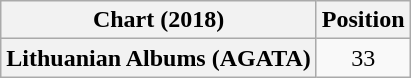<table class="wikitable plainrowheaders" style="text-align:center">
<tr>
<th scope="col">Chart (2018)</th>
<th scope="col">Position</th>
</tr>
<tr>
<th scope="row">Lithuanian Albums (AGATA)</th>
<td>33</td>
</tr>
</table>
